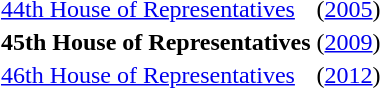<table id=toc style="float:right">
<tr>
<td><a href='#'>44th House of Representatives</a></td>
<td>(<a href='#'>2005</a>)</td>
</tr>
<tr>
<td><strong>45th House of Representatives</strong></td>
<td>(<a href='#'>2009</a>)</td>
</tr>
<tr>
<td><a href='#'>46th House of Representatives</a></td>
<td>(<a href='#'>2012</a>)</td>
</tr>
</table>
